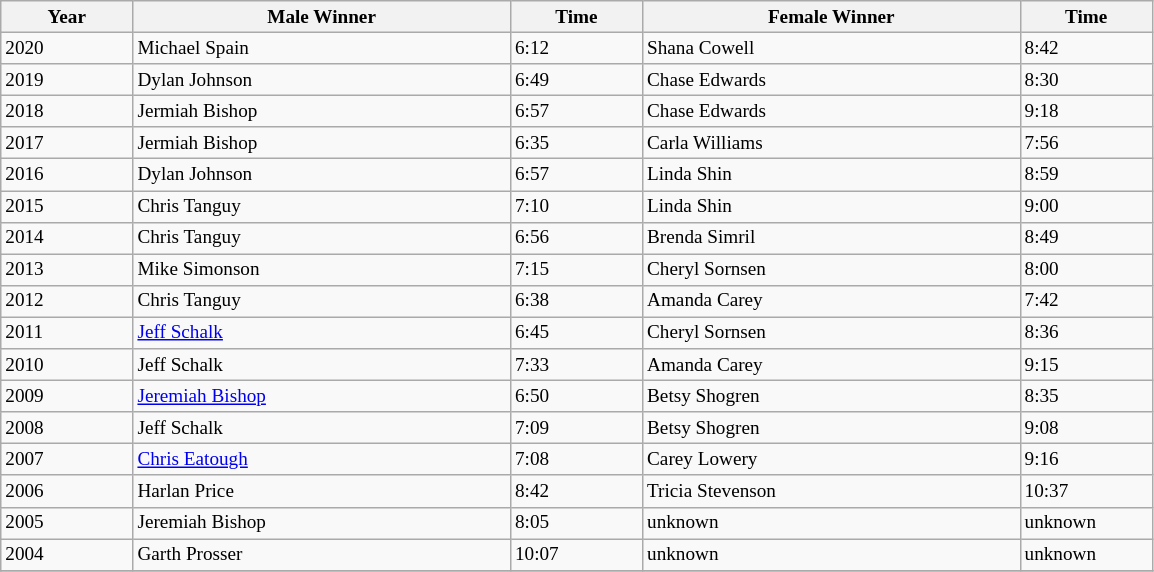<table class="wikitable sortable" width:50%; style="font-size:80%; "background:yellow;>
<tr>
<th style="width:7%;">Year</th>
<th style="width:20%;">Male Winner</th>
<th style="width:7%;" data-sort-type="time">Time</th>
<th style="width:20%;">Female Winner</th>
<th style="width:7%;" data-sort-type="time">Time</th>
</tr>
<tr>
<td>2020</td>
<td>Michael Spain</td>
<td>6:12</td>
<td>Shana Cowell</td>
<td>8:42</td>
</tr>
<tr>
<td>2019</td>
<td>Dylan Johnson</td>
<td>6:49</td>
<td>Chase Edwards</td>
<td>8:30</td>
</tr>
<tr>
<td>2018</td>
<td>Jermiah Bishop</td>
<td>6:57</td>
<td>Chase Edwards</td>
<td>9:18</td>
</tr>
<tr>
<td>2017</td>
<td>Jermiah Bishop</td>
<td>6:35</td>
<td>Carla Williams</td>
<td>7:56</td>
</tr>
<tr>
<td>2016</td>
<td>Dylan Johnson</td>
<td>6:57</td>
<td>Linda Shin</td>
<td>8:59</td>
</tr>
<tr>
<td>2015</td>
<td>Chris Tanguy</td>
<td>7:10</td>
<td>Linda Shin</td>
<td>9:00</td>
</tr>
<tr>
<td>2014</td>
<td>Chris Tanguy</td>
<td>6:56</td>
<td>Brenda Simril</td>
<td>8:49</td>
</tr>
<tr>
<td>2013</td>
<td>Mike Simonson</td>
<td>7:15</td>
<td>Cheryl Sornsen</td>
<td>8:00</td>
</tr>
<tr>
<td>2012</td>
<td>Chris Tanguy</td>
<td>6:38</td>
<td>Amanda Carey</td>
<td>7:42</td>
</tr>
<tr>
<td>2011</td>
<td><a href='#'>Jeff Schalk</a></td>
<td>6:45</td>
<td>Cheryl Sornsen</td>
<td>8:36</td>
</tr>
<tr>
<td>2010</td>
<td>Jeff Schalk</td>
<td>7:33</td>
<td>Amanda Carey</td>
<td>9:15</td>
</tr>
<tr>
<td>2009</td>
<td><a href='#'>Jeremiah Bishop</a></td>
<td>6:50</td>
<td>Betsy Shogren</td>
<td>8:35</td>
</tr>
<tr>
<td>2008</td>
<td>Jeff Schalk</td>
<td>7:09</td>
<td>Betsy Shogren</td>
<td>9:08</td>
</tr>
<tr>
<td>2007</td>
<td><a href='#'>Chris Eatough</a></td>
<td>7:08</td>
<td>Carey Lowery</td>
<td>9:16</td>
</tr>
<tr>
<td>2006</td>
<td>Harlan Price</td>
<td>8:42</td>
<td>Tricia Stevenson</td>
<td>10:37</td>
</tr>
<tr>
<td>2005</td>
<td>Jeremiah Bishop</td>
<td>8:05</td>
<td>unknown</td>
<td>unknown</td>
</tr>
<tr>
<td>2004</td>
<td>Garth Prosser</td>
<td>10:07</td>
<td>unknown</td>
<td>unknown</td>
</tr>
<tr>
</tr>
</table>
